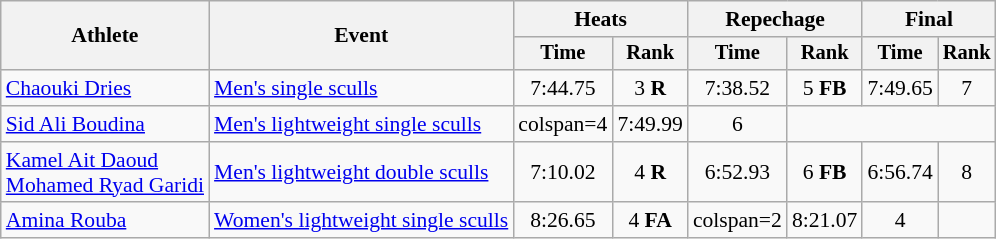<table class="wikitable" style="font-size:90%">
<tr>
<th rowspan="2">Athlete</th>
<th rowspan="2">Event</th>
<th colspan="2">Heats</th>
<th colspan="2">Repechage</th>
<th colspan="2">Final</th>
</tr>
<tr style="font-size:95%">
<th>Time</th>
<th>Rank</th>
<th>Time</th>
<th>Rank</th>
<th>Time</th>
<th>Rank</th>
</tr>
<tr align=center>
<td align=left><a href='#'>Chaouki Dries</a></td>
<td align=left><a href='#'>Men's single sculls</a></td>
<td>7:44.75</td>
<td>3 <strong>R</strong></td>
<td>7:38.52</td>
<td>5 <strong>FB</strong></td>
<td>7:49.65</td>
<td>7</td>
</tr>
<tr align=center>
<td align=left><a href='#'>Sid Ali Boudina</a></td>
<td align=left><a href='#'>Men's lightweight single sculls</a></td>
<td>colspan=4 </td>
<td>7:49.99</td>
<td>6</td>
</tr>
<tr align=center>
<td align=left><a href='#'>Kamel Ait Daoud</a><br><a href='#'>Mohamed Ryad Garidi</a></td>
<td align=left><a href='#'>Men's lightweight double sculls</a></td>
<td>7:10.02</td>
<td>4 <strong>R</strong></td>
<td>6:52.93</td>
<td>6 <strong>FB</strong></td>
<td>6:56.74</td>
<td>8</td>
</tr>
<tr align=center>
<td align=left><a href='#'>Amina Rouba</a></td>
<td align=left><a href='#'>Women's lightweight single sculls</a></td>
<td>8:26.65</td>
<td>4 <strong>FA</strong></td>
<td>colspan=2 </td>
<td>8:21.07</td>
<td>4</td>
</tr>
</table>
